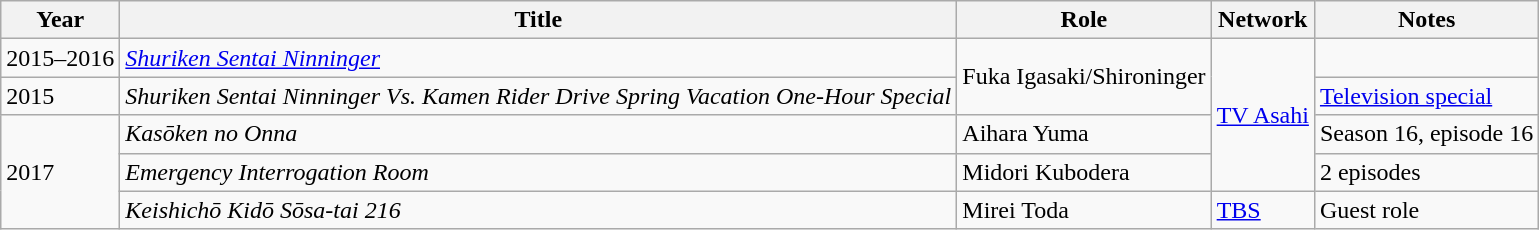<table class="wikitable">
<tr>
<th>Year</th>
<th>Title</th>
<th>Role</th>
<th>Network</th>
<th>Notes</th>
</tr>
<tr>
<td>2015–2016</td>
<td><em><a href='#'>Shuriken Sentai Ninninger</a></em></td>
<td rowspan="2">Fuka Igasaki/Shironinger</td>
<td rowspan="4"><a href='#'>TV Asahi</a></td>
<td></td>
</tr>
<tr>
<td>2015</td>
<td><em>Shuriken Sentai Ninninger Vs. Kamen Rider Drive Spring Vacation One-Hour Special</em></td>
<td><a href='#'>Television special</a></td>
</tr>
<tr>
<td rowspan="3">2017</td>
<td><em>Kasōken no Onna</em></td>
<td>Aihara Yuma</td>
<td>Season 16, episode 16</td>
</tr>
<tr>
<td><em>Emergency Interrogation Room</em></td>
<td>Midori Kubodera</td>
<td>2 episodes</td>
</tr>
<tr>
<td><em>Keishichō Kidō Sōsa-tai 216</em></td>
<td>Mirei Toda</td>
<td><a href='#'>TBS</a></td>
<td>Guest role</td>
</tr>
</table>
